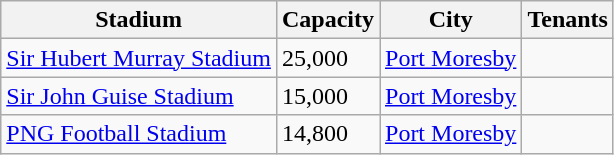<table class="wikitable sortable">
<tr>
<th>Stadium</th>
<th>Capacity</th>
<th>City</th>
<th>Tenants</th>
</tr>
<tr>
<td><a href='#'>Sir Hubert Murray Stadium</a></td>
<td>25,000</td>
<td><a href='#'>Port Moresby</a></td>
<td></td>
</tr>
<tr>
<td><a href='#'>Sir John Guise Stadium</a></td>
<td>15,000</td>
<td><a href='#'>Port Moresby</a></td>
<td></td>
</tr>
<tr>
<td><a href='#'>PNG Football Stadium</a></td>
<td>14,800</td>
<td><a href='#'>Port Moresby</a></td>
<td></td>
</tr>
</table>
